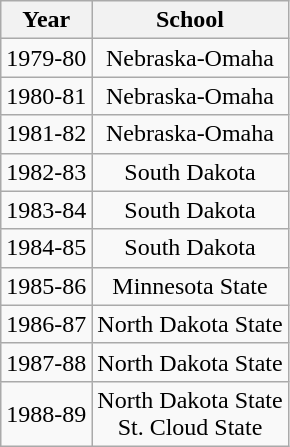<table class="wikitable" style="text-align:center">
<tr>
<th>Year</th>
<th>School</th>
</tr>
<tr>
<td>1979-80</td>
<td>Nebraska-Omaha</td>
</tr>
<tr>
<td>1980-81</td>
<td>Nebraska-Omaha</td>
</tr>
<tr>
<td>1981-82</td>
<td>Nebraska-Omaha</td>
</tr>
<tr>
<td>1982-83</td>
<td>South Dakota</td>
</tr>
<tr>
<td>1983-84</td>
<td>South Dakota</td>
</tr>
<tr>
<td>1984-85</td>
<td>South Dakota</td>
</tr>
<tr>
<td>1985-86</td>
<td>Minnesota State</td>
</tr>
<tr>
<td>1986-87</td>
<td>North Dakota State</td>
</tr>
<tr>
<td>1987-88</td>
<td>North Dakota State</td>
</tr>
<tr>
<td>1988-89</td>
<td>North Dakota State<br>St. Cloud State</td>
</tr>
</table>
